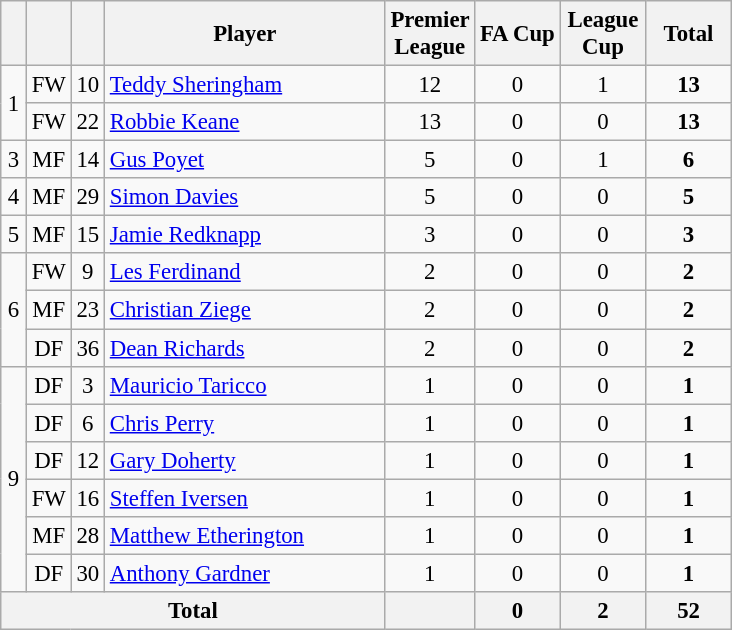<table class="wikitable sortable" style="font-size: 95%; text-align: center;">
<tr>
<th width=10></th>
<th width=10></th>
<th width=10></th>
<th width=180>Player</th>
<th width=50>Premier League</th>
<th width=50>FA Cup</th>
<th width=50>League Cup</th>
<th width=50>Total</th>
</tr>
<tr>
<td rowspan="2">1</td>
<td>FW</td>
<td>10</td>
<td align=left> <a href='#'>Teddy Sheringham</a></td>
<td>12</td>
<td>0</td>
<td>1</td>
<td><strong>13</strong></td>
</tr>
<tr>
<td>FW</td>
<td>22</td>
<td align=left> <a href='#'>Robbie Keane</a></td>
<td>13</td>
<td>0</td>
<td>0</td>
<td><strong>13</strong></td>
</tr>
<tr>
<td rowspan="1">3</td>
<td>MF</td>
<td>14</td>
<td align="left"> <a href='#'>Gus Poyet</a></td>
<td>5</td>
<td>0</td>
<td>1</td>
<td><strong>6</strong></td>
</tr>
<tr>
<td>4</td>
<td>MF</td>
<td>29</td>
<td align="left"> <a href='#'>Simon Davies</a></td>
<td>5</td>
<td>0</td>
<td>0</td>
<td><strong>5</strong></td>
</tr>
<tr>
<td>5</td>
<td>MF</td>
<td>15</td>
<td align="left"> <a href='#'>Jamie Redknapp</a></td>
<td>3</td>
<td>0</td>
<td>0</td>
<td><strong>3</strong></td>
</tr>
<tr>
<td rowspan="3">6</td>
<td>FW</td>
<td>9</td>
<td align="left"> <a href='#'>Les Ferdinand</a></td>
<td>2</td>
<td>0</td>
<td>0</td>
<td><strong>2</strong></td>
</tr>
<tr>
<td>MF</td>
<td>23</td>
<td align="left"> <a href='#'>Christian Ziege</a></td>
<td>2</td>
<td>0</td>
<td>0</td>
<td><strong>2</strong></td>
</tr>
<tr>
<td>DF</td>
<td>36</td>
<td align="left"> <a href='#'>Dean Richards</a></td>
<td>2</td>
<td>0</td>
<td>0</td>
<td><strong>2</strong></td>
</tr>
<tr>
<td rowspan="6">9</td>
<td>DF</td>
<td>3</td>
<td align="left"> <a href='#'>Mauricio Taricco</a></td>
<td>1</td>
<td>0</td>
<td>0</td>
<td><strong>1</strong></td>
</tr>
<tr>
<td>DF</td>
<td>6</td>
<td align="left"> <a href='#'>Chris Perry</a></td>
<td>1</td>
<td>0</td>
<td>0</td>
<td><strong>1</strong></td>
</tr>
<tr>
<td>DF</td>
<td>12</td>
<td align="left"> <a href='#'>Gary Doherty</a></td>
<td>1</td>
<td>0</td>
<td>0</td>
<td><strong>1</strong></td>
</tr>
<tr>
<td>FW</td>
<td>16</td>
<td align="left"> <a href='#'>Steffen Iversen</a></td>
<td>1</td>
<td>0</td>
<td>0</td>
<td><strong>1</strong></td>
</tr>
<tr>
<td>MF</td>
<td>28</td>
<td align="left"> <a href='#'>Matthew Etherington</a></td>
<td>1</td>
<td>0</td>
<td>0</td>
<td><strong>1</strong></td>
</tr>
<tr>
<td>DF</td>
<td>30</td>
<td align="left"> <a href='#'>Anthony Gardner</a></td>
<td>1</td>
<td>0</td>
<td>0</td>
<td><strong>1</strong></td>
</tr>
<tr>
<th colspan="4">Total</th>
<th></th>
<th>0</th>
<th>2</th>
<th>52</th>
</tr>
</table>
